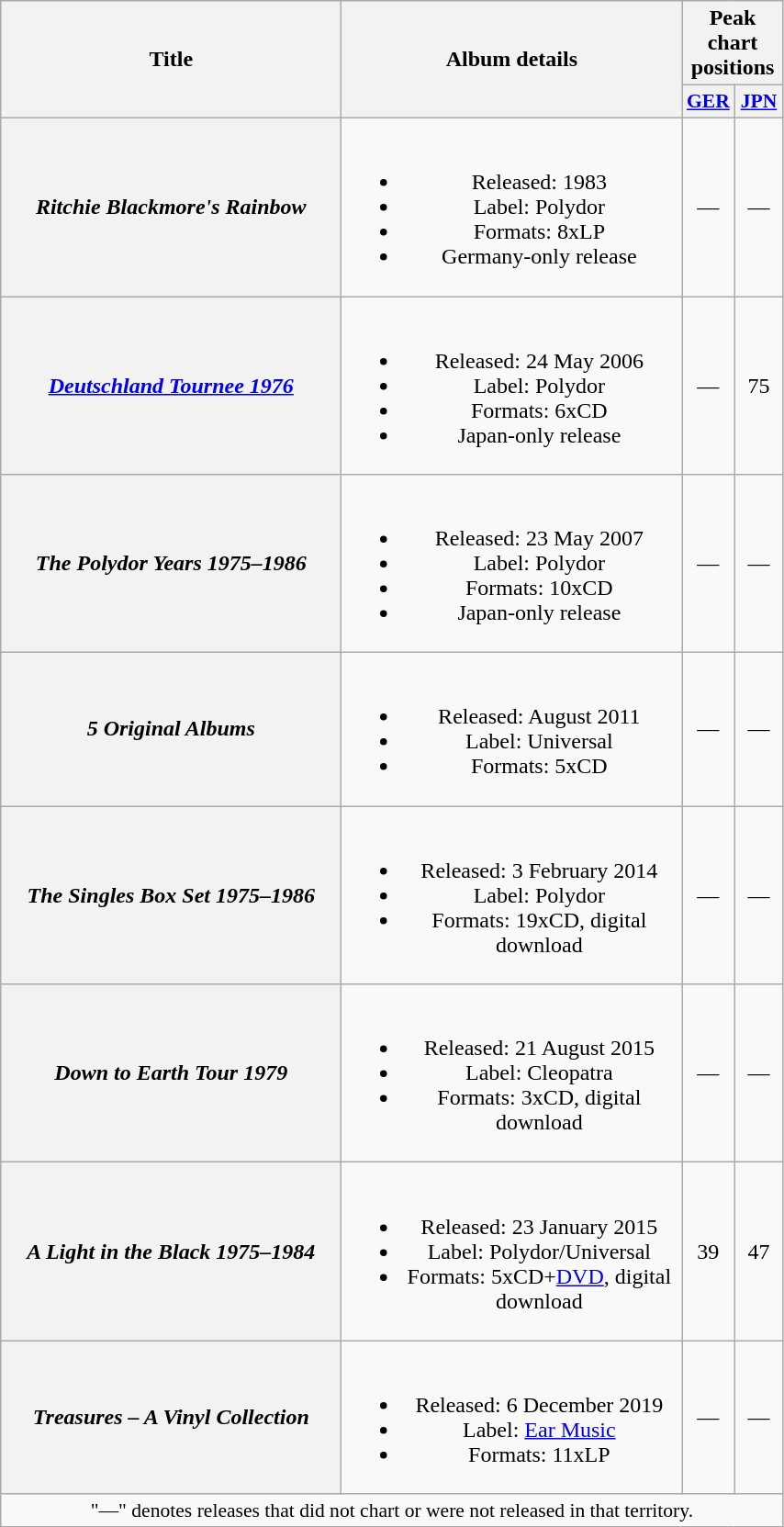<table class="wikitable plainrowheaders" style="text-align:center;">
<tr>
<th rowspan="2" scope="col" style="width:15em;">Title</th>
<th rowspan="2" scope="col" style="width:15em;">Album details</th>
<th colspan="2">Peak chart positions</th>
</tr>
<tr>
<th scope="col" style="width:2em;font-size:90%;"><a href='#'>GER</a><br></th>
<th scope="col" style="width:2em;font-size:90%;"><a href='#'>JPN</a><br></th>
</tr>
<tr>
<th scope="row"><em>Ritchie Blackmore's Rainbow</em></th>
<td><br><ul><li>Released: 1983</li><li>Label: Polydor</li><li>Formats: 8xLP</li><li>Germany-only release</li></ul></td>
<td>—</td>
<td>—</td>
</tr>
<tr>
<th scope="row"><em><a href='#'>Deutschland Tournee 1976</a></em></th>
<td><br><ul><li>Released: 24 May 2006</li><li>Label: Polydor</li><li>Formats: 6xCD</li><li>Japan-only release</li></ul></td>
<td>—</td>
<td>75</td>
</tr>
<tr>
<th scope="row"><em>The Polydor Years 1975–1986</em></th>
<td><br><ul><li>Released: 23 May 2007</li><li>Label: Polydor</li><li>Formats: 10xCD</li><li>Japan-only release</li></ul></td>
<td>—</td>
<td>—</td>
</tr>
<tr>
<th scope="row"><em>5 Original Albums</em></th>
<td><br><ul><li>Released: August 2011</li><li>Label: Universal</li><li>Formats: 5xCD</li></ul></td>
<td>—</td>
<td>—</td>
</tr>
<tr>
<th scope="row"><em>The Singles Box Set 1975–1986</em></th>
<td><br><ul><li>Released: 3 February 2014</li><li>Label: Polydor</li><li>Formats: 19xCD, digital download</li></ul></td>
<td>—</td>
<td>—</td>
</tr>
<tr>
<th scope="row"><em>Down to Earth Tour 1979</em></th>
<td><br><ul><li>Released: 21 August 2015</li><li>Label: Cleopatra</li><li>Formats: 3xCD, digital download</li></ul></td>
<td>—</td>
<td>—</td>
</tr>
<tr>
<th scope="row"><em>A Light in the Black 1975–1984</em></th>
<td><br><ul><li>Released: 23 January 2015</li><li>Label: Polydor/Universal</li><li>Formats: 5xCD+<a href='#'>DVD</a>, digital download</li></ul></td>
<td>39</td>
<td>47</td>
</tr>
<tr>
<th scope="row"><em>Treasures – A Vinyl Collection</em></th>
<td><br><ul><li>Released: 6 December 2019</li><li>Label: <a href='#'>Ear Music</a></li><li>Formats: 11xLP</li></ul></td>
<td>—</td>
<td>—</td>
</tr>
<tr>
<td colspan="4" style="font-size:90%">"—" denotes releases that did not chart or were not released in that territory.</td>
</tr>
</table>
